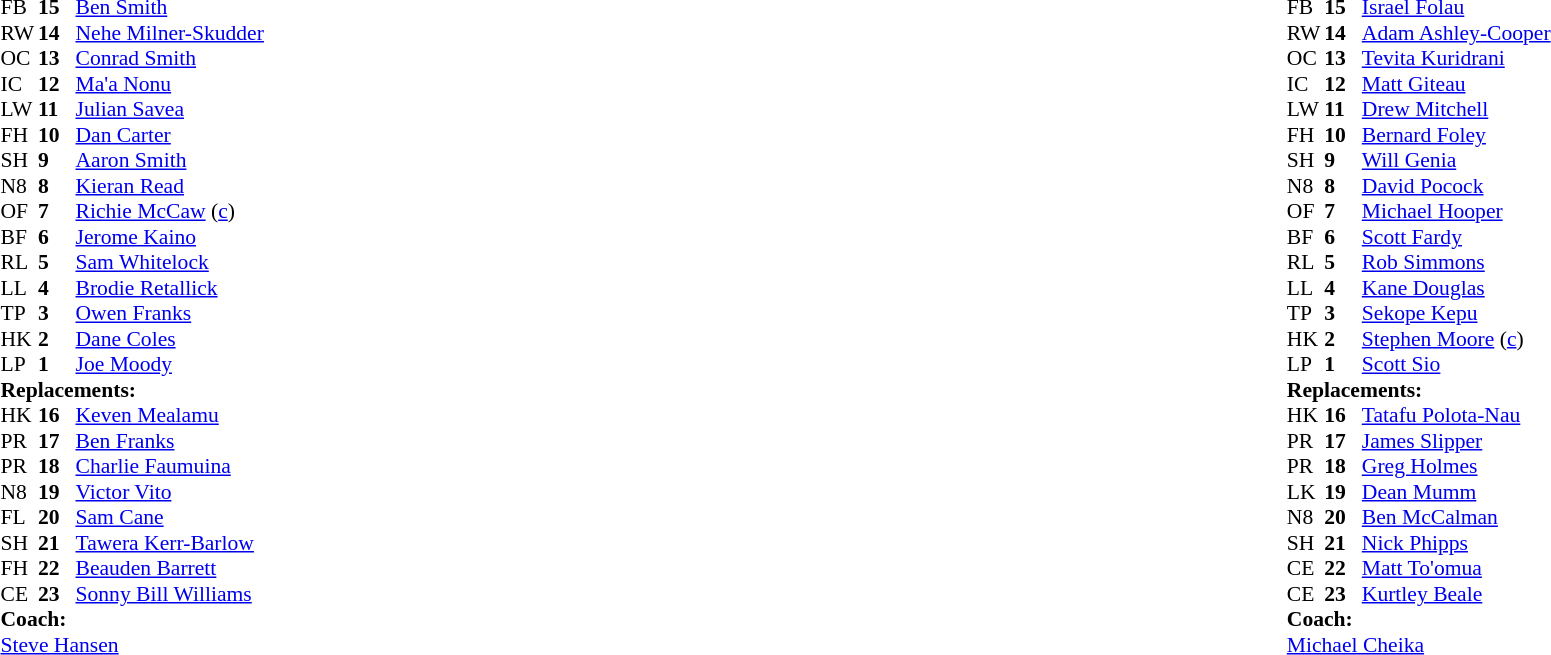<table style="width:100%">
<tr>
<td style="vertical-align:top; width:50%"><br><table style="font-size: 90%" cellspacing="0" cellpadding="0">
<tr>
<th width="25"></th>
<th width="25"></th>
</tr>
<tr>
<td>FB</td>
<td><strong>15</strong></td>
<td><a href='#'>Ben Smith</a></td>
<td></td>
</tr>
<tr>
<td>RW</td>
<td><strong>14</strong></td>
<td><a href='#'>Nehe Milner-Skudder</a></td>
<td></td>
<td></td>
</tr>
<tr>
<td>OC</td>
<td><strong>13</strong></td>
<td><a href='#'>Conrad Smith</a></td>
<td></td>
<td></td>
</tr>
<tr>
<td>IC</td>
<td><strong>12</strong></td>
<td><a href='#'>Ma'a Nonu</a></td>
</tr>
<tr>
<td>LW</td>
<td><strong>11</strong></td>
<td><a href='#'>Julian Savea</a></td>
</tr>
<tr>
<td>FH</td>
<td><strong>10</strong></td>
<td><a href='#'>Dan Carter</a></td>
</tr>
<tr>
<td>SH</td>
<td><strong>9</strong></td>
<td><a href='#'>Aaron Smith</a></td>
<td></td>
<td></td>
</tr>
<tr>
<td>N8</td>
<td><strong>8</strong></td>
<td><a href='#'>Kieran Read</a></td>
</tr>
<tr>
<td>OF</td>
<td><strong>7</strong></td>
<td><a href='#'>Richie McCaw</a> (<a href='#'>c</a>)</td>
<td></td>
<td></td>
</tr>
<tr>
<td>BF</td>
<td><strong>6</strong></td>
<td><a href='#'>Jerome Kaino</a></td>
<td></td>
<td></td>
</tr>
<tr>
<td>RL</td>
<td><strong>5</strong></td>
<td><a href='#'>Sam Whitelock</a></td>
</tr>
<tr>
<td>LL</td>
<td><strong>4</strong></td>
<td><a href='#'>Brodie Retallick</a></td>
</tr>
<tr>
<td>TP</td>
<td><strong>3</strong></td>
<td><a href='#'>Owen Franks</a></td>
<td></td>
<td></td>
</tr>
<tr>
<td>HK</td>
<td><strong>2</strong></td>
<td><a href='#'>Dane Coles</a></td>
<td></td>
<td></td>
</tr>
<tr>
<td>LP</td>
<td><strong>1</strong></td>
<td><a href='#'>Joe Moody</a></td>
<td></td>
<td></td>
</tr>
<tr>
<td colspan=3><strong>Replacements:</strong></td>
</tr>
<tr>
<td>HK</td>
<td><strong>16</strong></td>
<td><a href='#'>Keven Mealamu</a></td>
<td></td>
<td></td>
</tr>
<tr>
<td>PR</td>
<td><strong>17</strong></td>
<td><a href='#'>Ben Franks</a></td>
<td></td>
<td></td>
</tr>
<tr>
<td>PR</td>
<td><strong>18</strong></td>
<td><a href='#'>Charlie Faumuina</a></td>
<td></td>
<td></td>
</tr>
<tr>
<td>N8</td>
<td><strong>19</strong></td>
<td><a href='#'>Victor Vito</a></td>
<td></td>
<td></td>
</tr>
<tr>
<td>FL</td>
<td><strong>20</strong></td>
<td><a href='#'>Sam Cane</a></td>
<td></td>
<td></td>
</tr>
<tr>
<td>SH</td>
<td><strong>21</strong></td>
<td><a href='#'>Tawera Kerr-Barlow</a></td>
<td></td>
<td></td>
</tr>
<tr>
<td>FH</td>
<td><strong>22</strong></td>
<td><a href='#'>Beauden Barrett</a></td>
<td></td>
<td></td>
</tr>
<tr>
<td>CE</td>
<td><strong>23</strong></td>
<td><a href='#'>Sonny Bill Williams</a></td>
<td></td>
<td></td>
</tr>
<tr>
<td colspan=3><strong>Coach:</strong></td>
</tr>
<tr>
<td colspan="4"> <a href='#'>Steve Hansen</a></td>
</tr>
</table>
</td>
<td style="vertical-align:top"></td>
<td style="vertical-align:top; width:50%"><br><table style="font-size: 90%" cellspacing="0" cellpadding="0" align="center">
<tr>
<th width="25"></th>
<th width="25"></th>
</tr>
<tr>
<td>FB</td>
<td><strong>15</strong></td>
<td><a href='#'>Israel Folau</a></td>
</tr>
<tr>
<td>RW</td>
<td><strong>14</strong></td>
<td><a href='#'>Adam Ashley-Cooper</a></td>
</tr>
<tr>
<td>OC</td>
<td><strong>13</strong></td>
<td><a href='#'>Tevita Kuridrani</a></td>
</tr>
<tr>
<td>IC</td>
<td><strong>12</strong></td>
<td><a href='#'>Matt Giteau</a></td>
<td></td>
<td></td>
</tr>
<tr>
<td>LW</td>
<td><strong>11</strong></td>
<td><a href='#'>Drew Mitchell</a></td>
<td></td>
<td></td>
<td></td>
</tr>
<tr>
<td>FH</td>
<td><strong>10</strong></td>
<td><a href='#'>Bernard Foley</a></td>
</tr>
<tr>
<td>SH</td>
<td><strong>9</strong></td>
<td><a href='#'>Will Genia</a></td>
<td></td>
<td></td>
</tr>
<tr>
<td>N8</td>
<td><strong>8</strong></td>
<td><a href='#'>David Pocock</a></td>
</tr>
<tr>
<td>OF</td>
<td><strong>7</strong></td>
<td><a href='#'>Michael Hooper</a></td>
</tr>
<tr>
<td>BF</td>
<td><strong>6</strong></td>
<td><a href='#'>Scott Fardy</a></td>
<td></td>
<td></td>
</tr>
<tr>
<td>RL</td>
<td><strong>5</strong></td>
<td><a href='#'>Rob Simmons</a></td>
</tr>
<tr>
<td>LL</td>
<td><strong>4</strong></td>
<td><a href='#'>Kane Douglas</a></td>
<td></td>
<td></td>
</tr>
<tr>
<td>TP</td>
<td><strong>3</strong></td>
<td><a href='#'>Sekope Kepu</a></td>
<td></td>
<td></td>
</tr>
<tr>
<td>HK</td>
<td><strong>2</strong></td>
<td><a href='#'>Stephen Moore</a> (<a href='#'>c</a>)</td>
<td></td>
<td></td>
</tr>
<tr>
<td>LP</td>
<td><strong>1</strong></td>
<td><a href='#'>Scott Sio</a></td>
<td></td>
<td></td>
</tr>
<tr>
<td colspan=3><strong>Replacements:</strong></td>
</tr>
<tr>
<td>HK</td>
<td><strong>16</strong></td>
<td><a href='#'>Tatafu Polota-Nau</a></td>
<td></td>
<td></td>
</tr>
<tr>
<td>PR</td>
<td><strong>17</strong></td>
<td><a href='#'>James Slipper</a></td>
<td></td>
<td></td>
</tr>
<tr>
<td>PR</td>
<td><strong>18</strong></td>
<td><a href='#'>Greg Holmes</a></td>
<td></td>
<td></td>
</tr>
<tr>
<td>LK</td>
<td><strong>19</strong></td>
<td><a href='#'>Dean Mumm</a></td>
<td></td>
<td></td>
</tr>
<tr>
<td>N8</td>
<td><strong>20</strong></td>
<td><a href='#'>Ben McCalman</a></td>
<td></td>
<td></td>
</tr>
<tr>
<td>SH</td>
<td><strong>21</strong></td>
<td><a href='#'>Nick Phipps</a></td>
<td></td>
<td></td>
</tr>
<tr>
<td>CE</td>
<td><strong>22</strong></td>
<td><a href='#'>Matt To'omua</a></td>
<td></td>
<td></td>
<td></td>
</tr>
<tr>
<td>CE</td>
<td><strong>23</strong></td>
<td><a href='#'>Kurtley Beale</a></td>
<td></td>
<td></td>
</tr>
<tr>
<td colspan=3><strong>Coach:</strong></td>
</tr>
<tr>
<td colspan="4"> <a href='#'>Michael Cheika</a></td>
</tr>
</table>
</td>
</tr>
</table>
